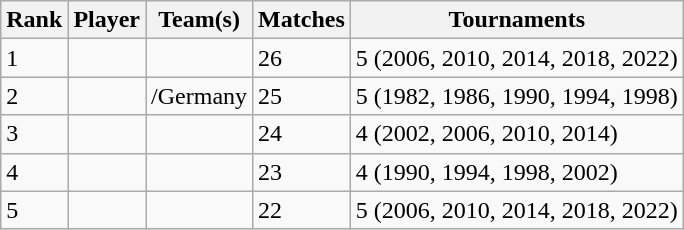<table class="wikitable sortable">
<tr>
<th>Rank</th>
<th>Player</th>
<th>Team(s)</th>
<th>Matches</th>
<th>Tournaments</th>
</tr>
<tr>
<td>1</td>
<td><strong></strong></td>
<td></td>
<td>26</td>
<td>5 (2006, 2010, 2014, 2018, 2022)</td>
</tr>
<tr>
<td>2</td>
<td></td>
<td>/Germany</td>
<td>25</td>
<td>5 (1982, 1986, 1990, 1994, 1998)</td>
</tr>
<tr>
<td>3</td>
<td></td>
<td></td>
<td>24</td>
<td>4 (2002, 2006, 2010, 2014)</td>
</tr>
<tr>
<td>4</td>
<td></td>
<td></td>
<td>23</td>
<td>4 (1990, 1994, 1998, 2002)</td>
</tr>
<tr>
<td>5</td>
<td><strong></strong></td>
<td></td>
<td>22</td>
<td>5 (2006, 2010, 2014, 2018, 2022)</td>
</tr>
</table>
